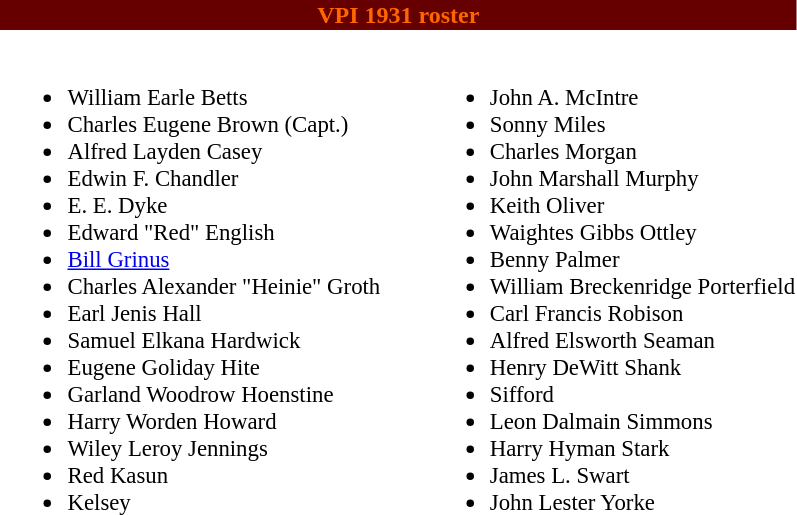<table class="toccolours" style="text-align: left;">
<tr>
<th colspan="9" style="background:#660000;color:#FF6600;text-align:center;"><span><strong>VPI 1931 roster</strong></span></th>
</tr>
<tr>
<td></td>
<td style="font-size:95%; vertical-align:top;"><br><ul><li>William Earle Betts</li><li>Charles Eugene Brown (Capt.)</li><li>Alfred Layden Casey</li><li>Edwin F. Chandler</li><li>E. E. Dyke</li><li>Edward "Red" English</li><li><a href='#'>Bill Grinus</a></li><li>Charles Alexander "Heinie" Groth</li><li>Earl Jenis Hall</li><li>Samuel Elkana Hardwick</li><li>Eugene Goliday Hite</li><li>Garland Woodrow Hoenstine</li><li>Harry Worden Howard</li><li>Wiley Leroy Jennings</li><li>Red Kasun</li><li>Kelsey</li></ul></td>
<td style="width: 25px;"></td>
<td style="font-size:95%; vertical-align:top;"><br><ul><li>John A. McIntre</li><li>Sonny Miles</li><li>Charles Morgan</li><li>John Marshall Murphy</li><li>Keith Oliver</li><li>Waightes Gibbs Ottley</li><li>Benny Palmer</li><li>William Breckenridge Porterfield</li><li>Carl Francis Robison</li><li>Alfred Elsworth Seaman</li><li>Henry DeWitt Shank</li><li>Sifford</li><li>Leon Dalmain Simmons</li><li>Harry Hyman Stark</li><li>James L. Swart</li><li>John Lester Yorke</li></ul></td>
</tr>
</table>
